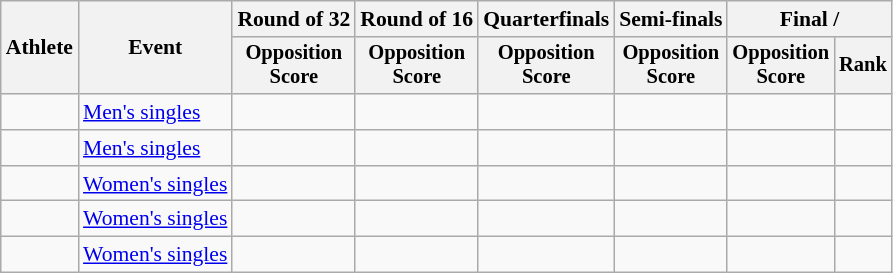<table class="wikitable" style="font-size:90%">
<tr>
<th rowspan=2>Athlete</th>
<th rowspan=2>Event</th>
<th>Round of 32</th>
<th>Round of 16</th>
<th>Quarterfinals</th>
<th>Semi-finals</th>
<th colspan=2>Final / </th>
</tr>
<tr style="font-size:95%">
<th>Opposition<br>Score</th>
<th>Opposition<br>Score</th>
<th>Opposition<br>Score</th>
<th>Opposition<br>Score</th>
<th>Opposition<br>Score</th>
<th>Rank</th>
</tr>
<tr align=center>
<td align=left></td>
<td align=left><a href='#'>Men's singles</a></td>
<td></td>
<td></td>
<td></td>
<td></td>
<td></td>
<td></td>
</tr>
<tr align=center>
<td align=left></td>
<td align=left><a href='#'>Men's singles</a></td>
<td></td>
<td></td>
<td></td>
<td></td>
<td></td>
<td></td>
</tr>
<tr align=center>
<td align=left></td>
<td align=left><a href='#'>Women's singles</a></td>
<td></td>
<td></td>
<td></td>
<td></td>
<td></td>
<td></td>
</tr>
<tr align=center>
<td align=left></td>
<td align=left><a href='#'>Women's singles</a></td>
<td></td>
<td></td>
<td></td>
<td></td>
<td></td>
<td></td>
</tr>
<tr align=center>
<td align=left></td>
<td align=left><a href='#'>Women's singles</a></td>
<td></td>
<td></td>
<td></td>
<td></td>
<td></td>
<td></td>
</tr>
</table>
